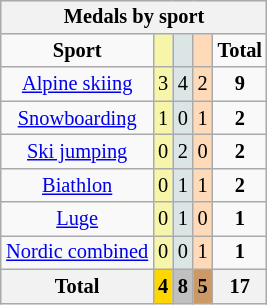<table class="wikitable" style="font-size:85%;float:right;clear:right;">
<tr style="background:#efefef;">
<th colspan=5>Medals by sport</th>
</tr>
<tr align=center>
<td><strong>Sport</strong></td>
<td bgcolor=#f7f6a8></td>
<td bgcolor=#dce5e5></td>
<td bgcolor=#ffdab9></td>
<td><strong>Total</strong></td>
</tr>
<tr align=center>
<td><a href='#'>Alpine skiing</a></td>
<td style="background:#F7F6A8;">3</td>
<td style="background:#DCE5E5;">4</td>
<td style="background:#FFDAB9;">2</td>
<td><strong>9</strong></td>
</tr>
<tr align=center>
<td><a href='#'>Snowboarding</a></td>
<td style="background:#F7F6A8;">1</td>
<td style="background:#DCE5E5;">0</td>
<td style="background:#FFDAB9;">1</td>
<td><strong>2</strong></td>
</tr>
<tr align=center>
<td><a href='#'>Ski jumping</a></td>
<td style="background:#F7F6A8;">0</td>
<td style="background:#DCE5E5;">2</td>
<td style="background:#FFDAB9;">0</td>
<td><strong>2</strong></td>
</tr>
<tr align=center>
<td><a href='#'>Biathlon</a></td>
<td style="background:#F7F6A8;">0</td>
<td style="background:#DCE5E5;">1</td>
<td style="background:#FFDAB9;">1</td>
<td><strong>2</strong></td>
</tr>
<tr align=center>
<td><a href='#'>Luge</a></td>
<td style="background:#F7F6A8;">0</td>
<td style="background:#DCE5E5;">1</td>
<td style="background:#FFDAB9;">0</td>
<td><strong>1</strong></td>
</tr>
<tr align=center>
<td><a href='#'>Nordic combined</a></td>
<td style="background:#F7F6A8;">0</td>
<td style="background:#DCE5E5;">0</td>
<td style="background:#FFDAB9;">1</td>
<td><strong>1</strong></td>
</tr>
<tr align=center>
<th>Total</th>
<th style="background:gold;">4</th>
<th style="background:silver;">8</th>
<th style="background:#c96;">5</th>
<th>17</th>
</tr>
</table>
